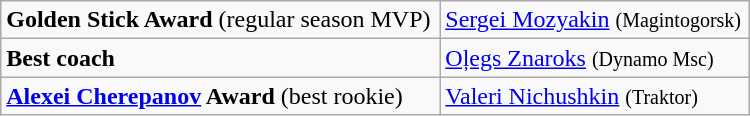<table class="wikitable" width="500px">
<tr>
<td><strong>Golden Stick Award</strong> (regular season MVP)</td>
<td> <a href='#'>Sergei Mozyakin</a> <small>(Magintogorsk)</small></td>
</tr>
<tr>
<td><strong>Best coach</strong></td>
<td> <a href='#'>Oļegs Znaroks</a> <small>(Dynamo Msc)</small></td>
</tr>
<tr>
<td><strong><a href='#'>Alexei Cherepanov</a> Award</strong> (best rookie)</td>
<td> <a href='#'>Valeri Nichushkin</a> <small>(Traktor)</small></td>
</tr>
</table>
